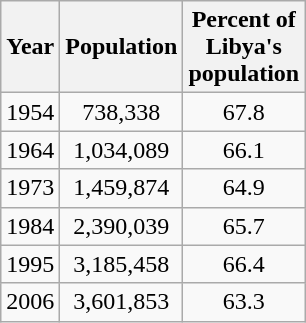<table class="wikitable">
<tr>
<th>Year</th>
<th>Population</th>
<th>Percent of<br>Libya's<br>population</th>
</tr>
<tr>
<td>1954</td>
<td align="center">738,338</td>
<td align="center">67.8</td>
</tr>
<tr>
<td>1964</td>
<td align="center">1,034,089</td>
<td align="center">66.1</td>
</tr>
<tr>
<td>1973</td>
<td align="center">1,459,874</td>
<td align="center">64.9</td>
</tr>
<tr>
<td>1984</td>
<td align="center">2,390,039</td>
<td align="center">65.7</td>
</tr>
<tr>
<td>1995</td>
<td align="center">3,185,458</td>
<td align="center">66.4</td>
</tr>
<tr>
<td>2006</td>
<td align="center">3,601,853</td>
<td align="center">63.3</td>
</tr>
</table>
